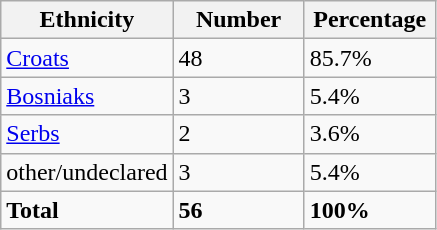<table class="wikitable">
<tr>
<th width="100px">Ethnicity</th>
<th width="80px">Number</th>
<th width="80px">Percentage</th>
</tr>
<tr>
<td><a href='#'>Croats</a></td>
<td>48</td>
<td>85.7%</td>
</tr>
<tr>
<td><a href='#'>Bosniaks</a></td>
<td>3</td>
<td>5.4%</td>
</tr>
<tr>
<td><a href='#'>Serbs</a></td>
<td>2</td>
<td>3.6%</td>
</tr>
<tr>
<td>other/undeclared</td>
<td>3</td>
<td>5.4%</td>
</tr>
<tr>
<td><strong>Total</strong></td>
<td><strong>56</strong></td>
<td><strong>100%</strong></td>
</tr>
</table>
